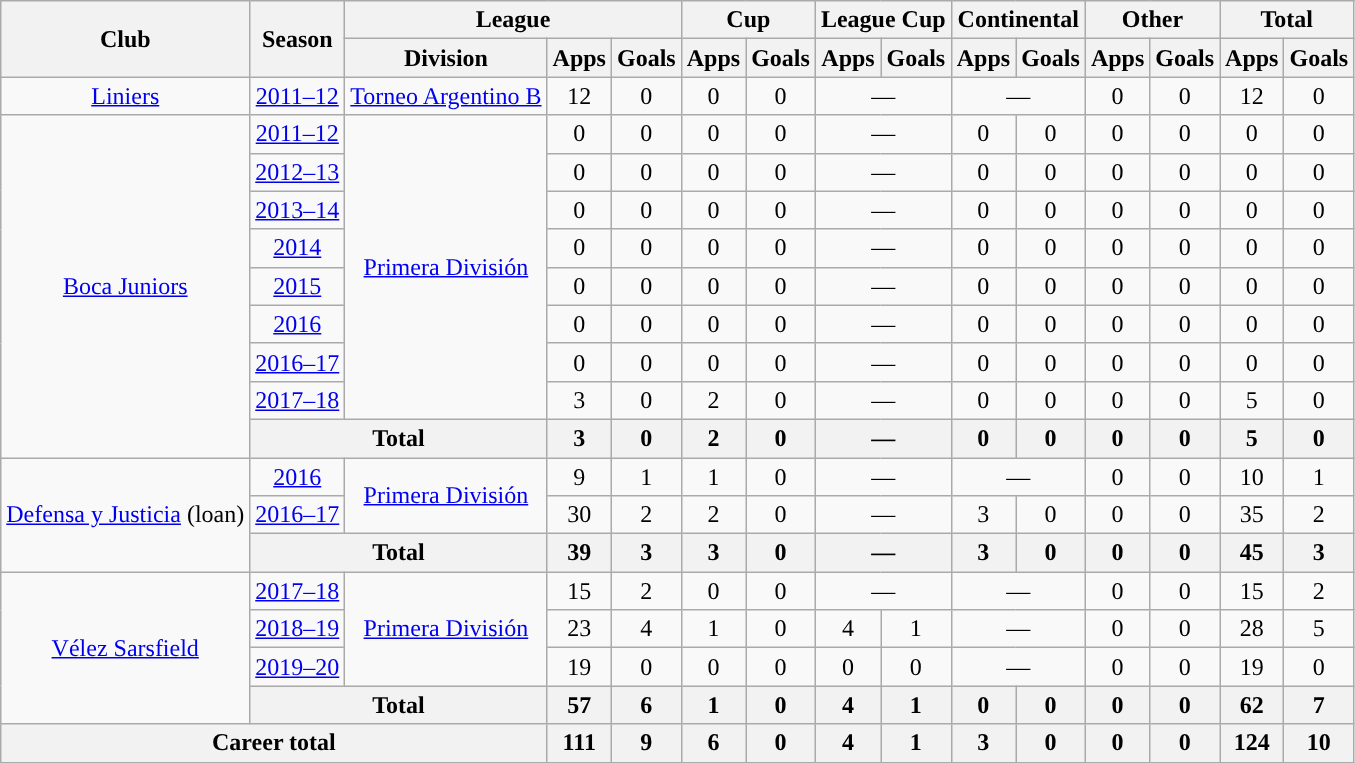<table class="wikitable" style="text-align:center">
<tr>
<th rowspan="2">Club</th>
<th rowspan="2">Season</th>
<th colspan="3">League</th>
<th colspan="2">Cup</th>
<th colspan="2">League Cup</th>
<th colspan="2">Continental</th>
<th colspan="2">Other</th>
<th colspan="2">Total</th>
</tr>
<tr>
<th>Division</th>
<th>Apps</th>
<th>Goals</th>
<th>Apps</th>
<th>Goals</th>
<th>Apps</th>
<th>Goals</th>
<th>Apps</th>
<th>Goals</th>
<th>Apps</th>
<th>Goals</th>
<th>Apps</th>
<th>Goals</th>
</tr>
<tr>
<td rowspan="1"><a href='#'>Liniers</a></td>
<td><a href='#'>2011–12</a></td>
<td rowspan="1"><a href='#'>Torneo Argentino B</a></td>
<td>12</td>
<td>0</td>
<td>0</td>
<td>0</td>
<td colspan="2">—</td>
<td colspan="2">—</td>
<td>0</td>
<td>0</td>
<td>12</td>
<td>0</td>
</tr>
<tr>
<td rowspan="9"><a href='#'>Boca Juniors</a></td>
<td><a href='#'>2011–12</a></td>
<td rowspan="8"><a href='#'>Primera División</a></td>
<td>0</td>
<td>0</td>
<td>0</td>
<td>0</td>
<td colspan="2">—</td>
<td>0</td>
<td>0</td>
<td>0</td>
<td>0</td>
<td>0</td>
<td>0</td>
</tr>
<tr>
<td><a href='#'>2012–13</a></td>
<td>0</td>
<td>0</td>
<td>0</td>
<td>0</td>
<td colspan="2">—</td>
<td>0</td>
<td>0</td>
<td>0</td>
<td>0</td>
<td>0</td>
<td>0</td>
</tr>
<tr>
<td><a href='#'>2013–14</a></td>
<td>0</td>
<td>0</td>
<td>0</td>
<td>0</td>
<td colspan="2">—</td>
<td>0</td>
<td>0</td>
<td>0</td>
<td>0</td>
<td>0</td>
<td>0</td>
</tr>
<tr>
<td><a href='#'>2014</a></td>
<td>0</td>
<td>0</td>
<td>0</td>
<td>0</td>
<td colspan="2">—</td>
<td>0</td>
<td>0</td>
<td>0</td>
<td>0</td>
<td>0</td>
<td>0</td>
</tr>
<tr>
<td><a href='#'>2015</a></td>
<td>0</td>
<td>0</td>
<td>0</td>
<td>0</td>
<td colspan="2">—</td>
<td>0</td>
<td>0</td>
<td>0</td>
<td>0</td>
<td>0</td>
<td>0</td>
</tr>
<tr>
<td><a href='#'>2016</a></td>
<td>0</td>
<td>0</td>
<td>0</td>
<td>0</td>
<td colspan="2">—</td>
<td>0</td>
<td>0</td>
<td>0</td>
<td>0</td>
<td>0</td>
<td>0</td>
</tr>
<tr>
<td><a href='#'>2016–17</a></td>
<td>0</td>
<td>0</td>
<td>0</td>
<td>0</td>
<td colspan="2">—</td>
<td>0</td>
<td>0</td>
<td>0</td>
<td>0</td>
<td>0</td>
<td>0</td>
</tr>
<tr>
<td><a href='#'>2017–18</a></td>
<td>3</td>
<td>0</td>
<td>2</td>
<td>0</td>
<td colspan="2">—</td>
<td>0</td>
<td>0</td>
<td>0</td>
<td>0</td>
<td>5</td>
<td>0</td>
</tr>
<tr>
<th colspan="2">Total</th>
<th>3</th>
<th>0</th>
<th>2</th>
<th>0</th>
<th colspan="2">—</th>
<th>0</th>
<th>0</th>
<th>0</th>
<th>0</th>
<th>5</th>
<th>0</th>
</tr>
<tr>
<td rowspan="3"><a href='#'>Defensa y Justicia</a> (loan)</td>
<td><a href='#'>2016</a></td>
<td rowspan="2"><a href='#'>Primera División</a></td>
<td>9</td>
<td>1</td>
<td>1</td>
<td>0</td>
<td colspan="2">—</td>
<td colspan="2">—</td>
<td>0</td>
<td>0</td>
<td>10</td>
<td>1</td>
</tr>
<tr>
<td><a href='#'>2016–17</a></td>
<td>30</td>
<td>2</td>
<td>2</td>
<td>0</td>
<td colspan="2">—</td>
<td>3</td>
<td>0</td>
<td>0</td>
<td>0</td>
<td>35</td>
<td>2</td>
</tr>
<tr>
<th colspan="2">Total</th>
<th>39</th>
<th>3</th>
<th>3</th>
<th>0</th>
<th colspan="2">—</th>
<th>3</th>
<th>0</th>
<th>0</th>
<th>0</th>
<th>45</th>
<th>3</th>
</tr>
<tr>
<td rowspan="4"><a href='#'>Vélez Sarsfield</a></td>
<td><a href='#'>2017–18</a></td>
<td rowspan="3"><a href='#'>Primera División</a></td>
<td>15</td>
<td>2</td>
<td>0</td>
<td>0</td>
<td colspan="2">—</td>
<td colspan="2">—</td>
<td>0</td>
<td>0</td>
<td>15</td>
<td>2</td>
</tr>
<tr>
<td><a href='#'>2018–19</a></td>
<td>23</td>
<td>4</td>
<td>1</td>
<td>0</td>
<td>4</td>
<td>1</td>
<td colspan="2">—</td>
<td>0</td>
<td>0</td>
<td>28</td>
<td>5</td>
</tr>
<tr>
<td><a href='#'>2019–20</a></td>
<td>19</td>
<td>0</td>
<td>0</td>
<td>0</td>
<td>0</td>
<td>0</td>
<td colspan="2">—</td>
<td>0</td>
<td>0</td>
<td>19</td>
<td>0</td>
</tr>
<tr>
<th colspan="2">Total</th>
<th>57</th>
<th>6</th>
<th>1</th>
<th>0</th>
<th>4</th>
<th>1</th>
<th>0</th>
<th>0</th>
<th>0</th>
<th>0</th>
<th>62</th>
<th>7</th>
</tr>
<tr>
<th colspan="3">Career total</th>
<th>111</th>
<th>9</th>
<th>6</th>
<th>0</th>
<th>4</th>
<th>1</th>
<th>3</th>
<th>0</th>
<th>0</th>
<th>0</th>
<th>124</th>
<th>10</th>
</tr>
</table>
